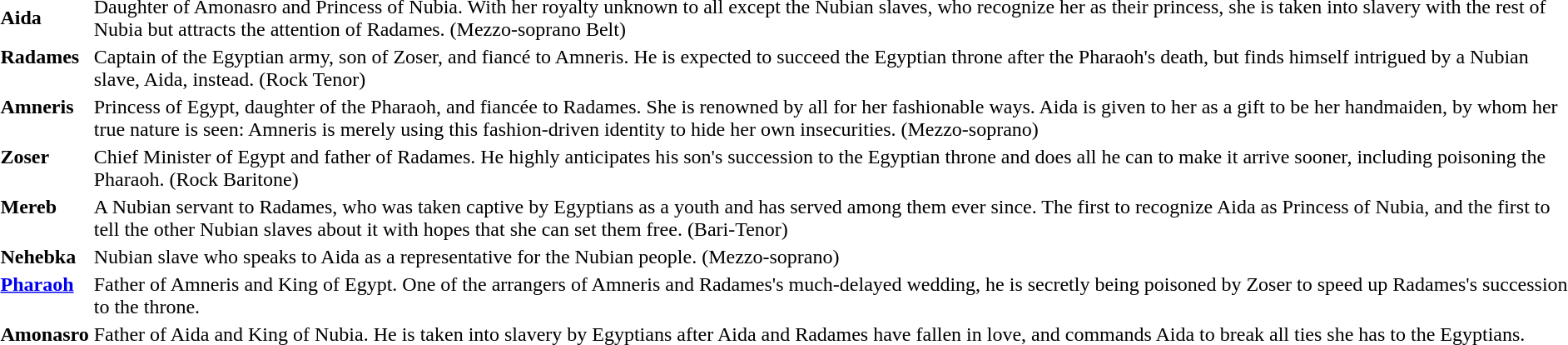<table border="0">
<tr>
<td><strong>Aida</strong></td>
<td>Daughter of Amonasro and Princess of Nubia. With her royalty unknown to all except the Nubian slaves, who recognize her as their princess, she is taken into slavery with the rest of Nubia but attracts the attention of Radames. (Mezzo-soprano Belt)</td>
</tr>
<tr valign="top">
<td><strong>Radames</strong></td>
<td>Captain of the Egyptian army, son of Zoser, and fiancé to Amneris. He is expected to succeed the Egyptian throne after the Pharaoh's death, but finds himself intrigued by a Nubian slave, Aida, instead. (Rock Tenor)</td>
</tr>
<tr valign="top">
<td><strong>Amneris</strong></td>
<td>Princess of Egypt, daughter of the Pharaoh, and fiancée to Radames. She is renowned by all for her fashionable ways. Aida is given to her as a gift to be her handmaiden, by whom her true nature is seen: Amneris is merely using this fashion-driven identity to hide her own insecurities. (Mezzo-soprano)</td>
</tr>
<tr valign="top">
<td><strong>Zoser</strong></td>
<td>Chief Minister of Egypt and father of Radames. He highly anticipates his son's succession to the Egyptian throne and does all he can to make it arrive sooner, including poisoning the Pharaoh. (Rock Baritone)</td>
</tr>
<tr valign="top">
<td><strong>Mereb</strong></td>
<td>A Nubian servant to Radames, who was taken captive by Egyptians as a youth and has served among them ever since. The first to recognize Aida as Princess of Nubia, and the first to tell the other Nubian slaves about it with hopes that she can set them free. (Bari-Tenor)</td>
</tr>
<tr valign="top">
<td><strong>Nehebka</strong></td>
<td>Nubian slave who speaks to Aida as a representative for the Nubian people. (Mezzo-soprano)</td>
</tr>
<tr valign="top">
<td><strong><a href='#'>Pharaoh</a></strong></td>
<td>Father of Amneris and King of Egypt. One of the arrangers of Amneris and Radames's much-delayed wedding, he is secretly being poisoned by Zoser to speed up Radames's succession to the throne.</td>
</tr>
<tr valign="top">
<td><strong>Amonasro</strong></td>
<td>Father of Aida and King of Nubia. He is taken into slavery by Egyptians after Aida and Radames have fallen in love, and commands Aida to break all ties she has to the Egyptians.</td>
</tr>
</table>
